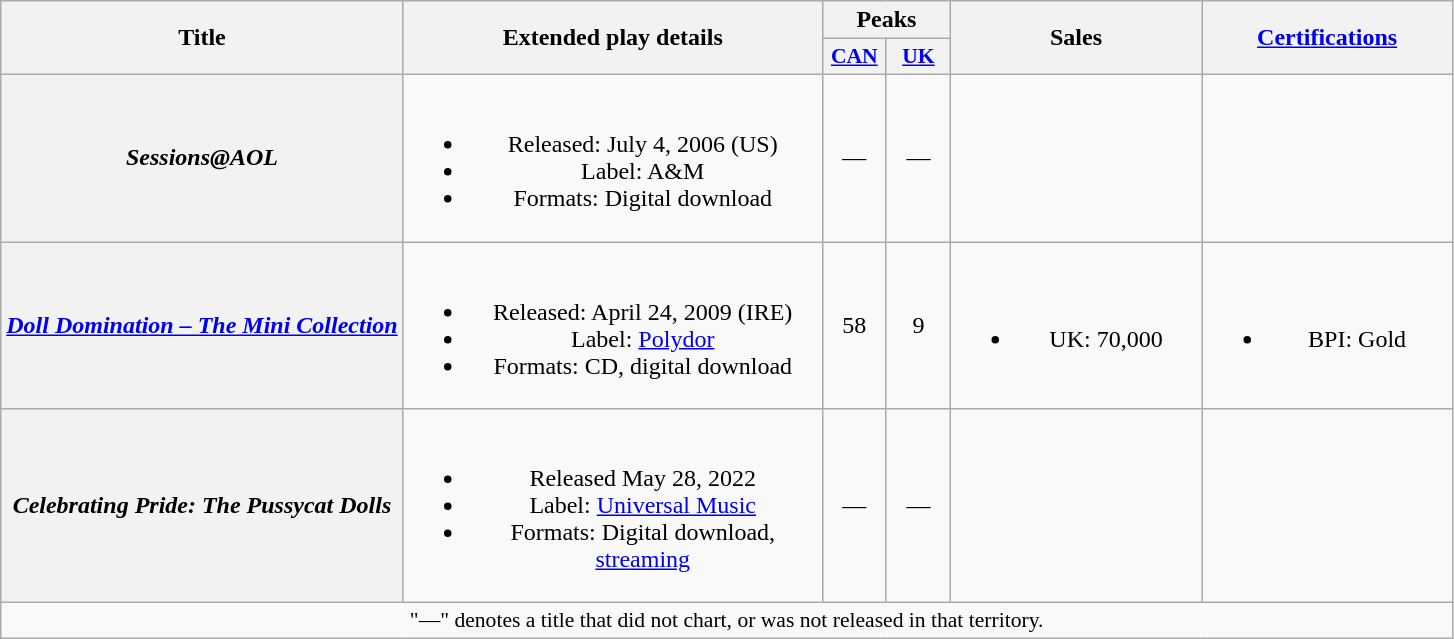<table class="wikitable plainrowheaders" style="text-align:center;">
<tr>
<th scope="col" rowspan="2">Title</th>
<th scope="col" rowspan="2" style="width:17em;">Extended play details</th>
<th scope="col" colspan="2">Peaks</th>
<th scope="col" rowspan="2" style="width:10em;">Sales</th>
<th scope="col" rowspan="2" style="width:10em;"><a href='#'>Certifications</a></th>
</tr>
<tr>
<th scope="col" style="width:2.5em; font-size:90%;"><a href='#'>CAN</a><br></th>
<th scope="col" style="width:2.5em; font-size:90%;"><a href='#'>UK</a><br></th>
</tr>
<tr>
<th scope="row"><em>Sessions@AOL</em></th>
<td><br><ul><li>Released: July 4, 2006 <span>(US)</span></li><li>Label: A&M</li><li>Formats: Digital download</li></ul></td>
<td>—</td>
<td>—</td>
<td></td>
<td></td>
</tr>
<tr>
<th scope="row"><em><a href='#'>Doll Domination – The Mini Collection</a></em></th>
<td><br><ul><li>Released: April 24, 2009 <span>(IRE)</span></li><li>Label: <a href='#'>Polydor</a></li><li>Formats: CD, digital download</li></ul></td>
<td>58</td>
<td>9</td>
<td><br><ul><li>UK: 70,000</li></ul></td>
<td><br><ul><li>BPI: Gold</li></ul></td>
</tr>
<tr>
<th scope="row"><em>Celebrating Pride: The Pussycat Dolls</em></th>
<td><br><ul><li>Released May 28, 2022</li><li>Label: <a href='#'>Universal Music</a></li><li>Formats: Digital download, <a href='#'>streaming</a></li></ul></td>
<td>—</td>
<td>—</td>
<td></td>
<td></td>
</tr>
<tr>
<td colspan="6" style="font-size:90%">"—" denotes a title that did not chart, or was not released in that territory.</td>
</tr>
</table>
